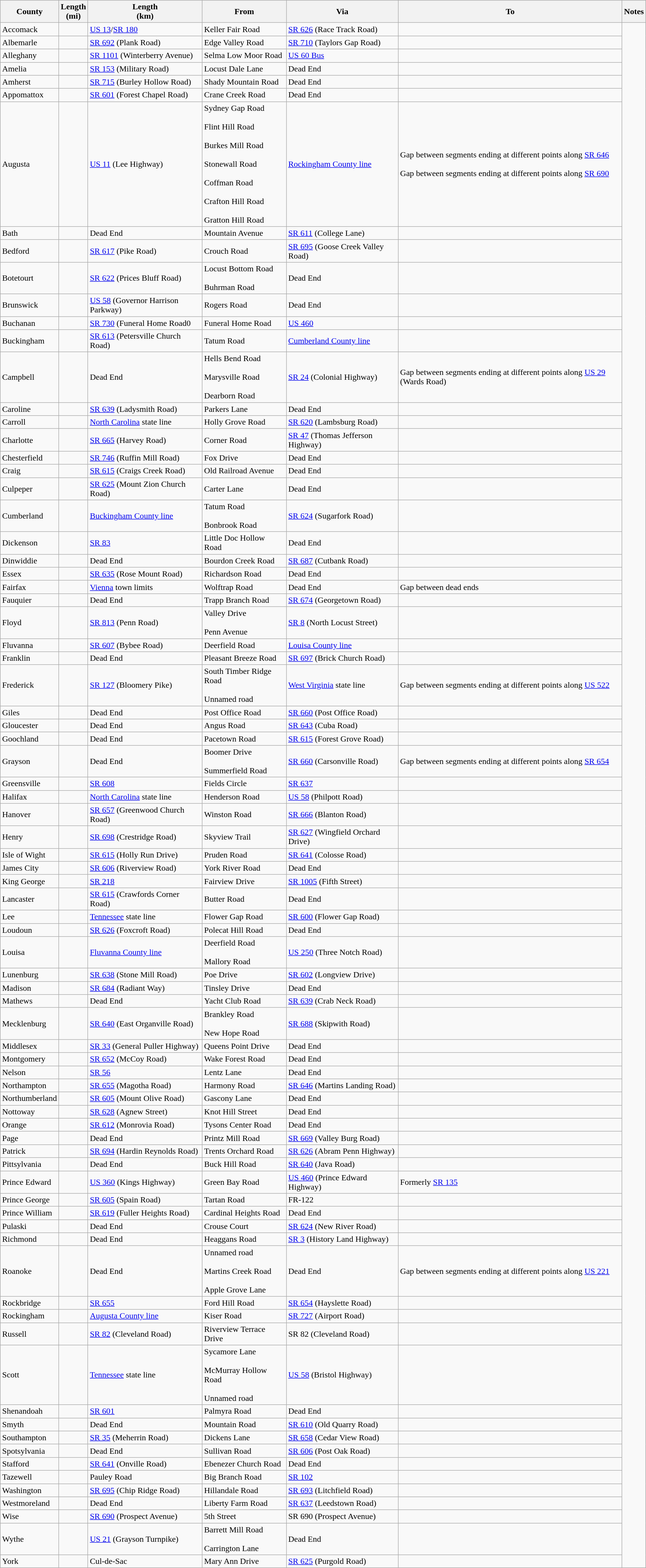<table class="wikitable sortable">
<tr>
<th>County</th>
<th>Length<br>(mi)</th>
<th>Length<br>(km)</th>
<th class="unsortable">From</th>
<th class="unsortable">Via</th>
<th class="unsortable">To</th>
<th class="unsortable">Notes</th>
</tr>
<tr>
<td id="Accomack">Accomack</td>
<td></td>
<td><a href='#'>US 13</a>/<a href='#'>SR 180</a></td>
<td>Keller Fair Road</td>
<td><a href='#'>SR 626</a> (Race Track Road)</td>
<td></td>
</tr>
<tr>
<td id="Albemarle">Albemarle</td>
<td></td>
<td><a href='#'>SR 692</a> (Plank Road)</td>
<td>Edge Valley Road</td>
<td><a href='#'>SR 710</a> (Taylors Gap Road)</td>
<td></td>
</tr>
<tr>
<td id="Alleghany">Alleghany</td>
<td></td>
<td><a href='#'>SR 1101</a> (Winterberry Avenue)</td>
<td>Selma Low Moor Road</td>
<td><a href='#'>US 60 Bus</a></td>
<td></td>
</tr>
<tr>
<td id="Amelia">Amelia</td>
<td></td>
<td><a href='#'>SR 153</a> (Military Road)</td>
<td>Locust Dale Lane</td>
<td>Dead End</td>
<td></td>
</tr>
<tr>
<td id="Amherst">Amherst</td>
<td></td>
<td><a href='#'>SR 715</a> (Burley Hollow Road)</td>
<td>Shady Mountain Road</td>
<td>Dead End</td>
<td></td>
</tr>
<tr>
<td id="Appomattox">Appomattox</td>
<td></td>
<td><a href='#'>SR 601</a> (Forest Chapel Road)</td>
<td>Crane Creek Road</td>
<td>Dead End</td>
<td><br></td>
</tr>
<tr>
<td id="Augusta">Augusta</td>
<td></td>
<td><a href='#'>US 11</a> (Lee Highway)</td>
<td>Sydney Gap Road<br><br>Flint Hill Road<br><br>Burkes Mill Road<br><br>Stonewall Road<br><br>Coffman Road<br><br>Crafton Hill Road<br><br>Gratton Hill Road</td>
<td><a href='#'>Rockingham County line</a></td>
<td>Gap between segments ending at different points along <a href='#'>SR 646</a><br><br>Gap between segments ending at different points along <a href='#'>SR 690</a></td>
</tr>
<tr>
<td id="Bath">Bath</td>
<td></td>
<td>Dead End</td>
<td>Mountain Avenue</td>
<td><a href='#'>SR 611</a> (College Lane)</td>
<td></td>
</tr>
<tr>
<td id="Bedford">Bedford</td>
<td></td>
<td><a href='#'>SR 617</a> (Pike Road)</td>
<td>Crouch Road</td>
<td><a href='#'>SR 695</a> (Goose Creek Valley Road)</td>
<td><br></td>
</tr>
<tr>
<td id="Botetourt">Botetourt</td>
<td></td>
<td><a href='#'>SR 622</a> (Prices Bluff Road)</td>
<td>Locust Bottom Road<br><br>Buhrman Road</td>
<td>Dead End</td>
<td></td>
</tr>
<tr>
<td id="Brunswick">Brunswick</td>
<td></td>
<td><a href='#'>US 58</a> (Governor Harrison Parkway)</td>
<td>Rogers Road</td>
<td>Dead End</td>
<td></td>
</tr>
<tr>
<td id="Buchanan">Buchanan</td>
<td></td>
<td><a href='#'>SR 730</a> (Funeral Home Road0</td>
<td>Funeral Home Road</td>
<td><a href='#'>US 460</a></td>
<td></td>
</tr>
<tr>
<td id="Buckingham">Buckingham</td>
<td></td>
<td><a href='#'>SR 613</a> (Petersville Church Road)</td>
<td>Tatum Road</td>
<td><a href='#'>Cumberland County line</a></td>
<td></td>
</tr>
<tr>
<td id="Campbell">Campbell</td>
<td></td>
<td>Dead End</td>
<td>Hells Bend Road<br><br>Marysville Road<br><br>Dearborn Road</td>
<td><a href='#'>SR 24</a> (Colonial Highway)</td>
<td>Gap between segments ending at different points along <a href='#'>US 29</a> (Wards Road)</td>
</tr>
<tr>
<td id="Caroline">Caroline</td>
<td></td>
<td><a href='#'>SR 639</a> (Ladysmith Road)</td>
<td>Parkers Lane</td>
<td>Dead End</td>
<td></td>
</tr>
<tr>
<td id="Carroll">Carroll</td>
<td></td>
<td><a href='#'>North Carolina</a> state line</td>
<td>Holly Grove Road</td>
<td><a href='#'>SR 620</a> (Lambsburg Road)</td>
<td><br></td>
</tr>
<tr>
<td id="Charlotte">Charlotte</td>
<td></td>
<td><a href='#'>SR 665</a> (Harvey Road)</td>
<td>Corner Road</td>
<td><a href='#'>SR 47</a> (Thomas Jefferson Highway)</td>
<td></td>
</tr>
<tr>
<td id="Chesterfield">Chesterfield</td>
<td></td>
<td><a href='#'>SR 746</a> (Ruffin Mill Road)</td>
<td>Fox Drive</td>
<td>Dead End</td>
<td><br></td>
</tr>
<tr>
<td id="Craig">Craig</td>
<td></td>
<td><a href='#'>SR 615</a> (Craigs Creek Road)</td>
<td>Old Railroad Avenue</td>
<td>Dead End</td>
<td></td>
</tr>
<tr>
<td id="Culpeper">Culpeper</td>
<td></td>
<td><a href='#'>SR 625</a> (Mount Zion Church Road)</td>
<td>Carter Lane</td>
<td>Dead End</td>
<td></td>
</tr>
<tr>
<td id="Cumberland">Cumberland</td>
<td></td>
<td><a href='#'>Buckingham County line</a></td>
<td>Tatum Road<br><br>Bonbrook Road</td>
<td><a href='#'>SR 624</a> (Sugarfork Road)</td>
<td></td>
</tr>
<tr>
<td id="Dickenson">Dickenson</td>
<td></td>
<td><a href='#'>SR 83</a></td>
<td>Little Doc Hollow Road</td>
<td>Dead End</td>
<td></td>
</tr>
<tr>
<td id="Dinwiddie">Dinwiddie</td>
<td></td>
<td>Dead End</td>
<td>Bourdon Creek Road</td>
<td><a href='#'>SR 687</a> (Cutbank Road)</td>
<td></td>
</tr>
<tr>
<td id="Essex">Essex</td>
<td></td>
<td><a href='#'>SR 635</a> (Rose Mount Road)</td>
<td>Richardson Road</td>
<td>Dead End</td>
<td></td>
</tr>
<tr>
<td id="Fairfax">Fairfax</td>
<td></td>
<td><a href='#'>Vienna</a> town limits</td>
<td>Wolftrap Road</td>
<td>Dead End</td>
<td>Gap between dead ends</td>
</tr>
<tr>
<td id="Fauquier">Fauquier</td>
<td></td>
<td>Dead End</td>
<td>Trapp Branch Road</td>
<td><a href='#'>SR 674</a> (Georgetown Road)</td>
<td></td>
</tr>
<tr>
<td id="Floyd">Floyd</td>
<td></td>
<td><a href='#'>SR 813</a> (Penn Road)</td>
<td>Valley Drive<br><br>Penn Avenue</td>
<td><a href='#'>SR 8</a> (North Locust Street)</td>
<td></td>
</tr>
<tr>
<td id="Fluvanna">Fluvanna</td>
<td></td>
<td><a href='#'>SR 607</a> (Bybee Road)</td>
<td>Deerfield Road</td>
<td><a href='#'>Louisa County line</a></td>
<td></td>
</tr>
<tr>
<td id="Franklin">Franklin</td>
<td></td>
<td>Dead End</td>
<td>Pleasant Breeze Road</td>
<td><a href='#'>SR 697</a> (Brick Church Road)</td>
<td></td>
</tr>
<tr>
<td id="Frederick">Frederick</td>
<td></td>
<td><a href='#'>SR 127</a> (Bloomery Pike)</td>
<td>South Timber Ridge Road<br><br>Unnamed road</td>
<td><a href='#'>West Virginia</a> state line</td>
<td>Gap between segments ending at different points along <a href='#'>US 522</a></td>
</tr>
<tr>
<td id="Giles">Giles</td>
<td></td>
<td>Dead End</td>
<td>Post Office Road</td>
<td><a href='#'>SR 660</a> (Post Office Road)</td>
<td></td>
</tr>
<tr>
<td id="Gloucester">Gloucester</td>
<td></td>
<td>Dead End</td>
<td>Angus Road</td>
<td><a href='#'>SR 643</a> (Cuba Road)</td>
<td></td>
</tr>
<tr>
<td id="Goochland">Goochland</td>
<td></td>
<td>Dead End</td>
<td>Pacetown Road</td>
<td><a href='#'>SR 615</a> (Forest Grove Road)</td>
<td></td>
</tr>
<tr>
<td id="Grayson">Grayson</td>
<td></td>
<td>Dead End</td>
<td>Boomer Drive<br><br>Summerfield Road</td>
<td><a href='#'>SR 660</a> (Carsonville Road)</td>
<td>Gap between segments ending at different points along <a href='#'>SR 654</a><br></td>
</tr>
<tr>
<td id="Greensville">Greensville</td>
<td></td>
<td><a href='#'>SR 608</a></td>
<td>Fields Circle</td>
<td><a href='#'>SR 637</a></td>
<td></td>
</tr>
<tr>
<td id="Halifax">Halifax</td>
<td></td>
<td><a href='#'>North Carolina</a> state line</td>
<td>Henderson Road</td>
<td><a href='#'>US 58</a> (Philpott Road)</td>
<td></td>
</tr>
<tr>
<td id="Hanover">Hanover</td>
<td></td>
<td><a href='#'>SR 657</a> (Greenwood Church Road)</td>
<td>Winston Road</td>
<td><a href='#'>SR 666</a> (Blanton Road)</td>
<td><br></td>
</tr>
<tr>
<td id="Henry">Henry</td>
<td></td>
<td><a href='#'>SR 698</a> (Crestridge Road)</td>
<td>Skyview Trail</td>
<td><a href='#'>SR 627</a> (Wingfield Orchard Drive)</td>
<td><br></td>
</tr>
<tr>
<td id="Isle of Wight">Isle of Wight</td>
<td></td>
<td><a href='#'>SR 615</a> (Holly Run Drive)</td>
<td>Pruden Road</td>
<td><a href='#'>SR 641</a> (Colosse Road)</td>
<td></td>
</tr>
<tr>
<td id="James City">James City</td>
<td></td>
<td><a href='#'>SR 606</a> (Riverview Road)</td>
<td>York River Road</td>
<td>Dead End</td>
<td><br></td>
</tr>
<tr>
<td id="King George">King George</td>
<td></td>
<td><a href='#'>SR 218</a></td>
<td>Fairview Drive</td>
<td><a href='#'>SR 1005</a> (Fifth Street)</td>
<td><br></td>
</tr>
<tr>
<td id="Lancaster">Lancaster</td>
<td></td>
<td><a href='#'>SR 615</a> (Crawfords Corner Road)</td>
<td>Butter Road</td>
<td>Dead End</td>
<td></td>
</tr>
<tr>
<td id="Lee">Lee</td>
<td></td>
<td><a href='#'>Tennessee</a> state line</td>
<td>Flower Gap Road</td>
<td><a href='#'>SR 600</a> (Flower Gap Road)</td>
<td></td>
</tr>
<tr>
<td id="Loudoun">Loudoun</td>
<td></td>
<td><a href='#'>SR 626</a> (Foxcroft Road)</td>
<td>Polecat Hill Road</td>
<td>Dead End</td>
<td></td>
</tr>
<tr>
<td id="Louisa">Louisa</td>
<td></td>
<td><a href='#'>Fluvanna County line</a></td>
<td>Deerfield Road<br><br>Mallory Road</td>
<td><a href='#'>US 250</a> (Three Notch Road)</td>
<td></td>
</tr>
<tr>
<td id="Lunenburg">Lunenburg</td>
<td></td>
<td><a href='#'>SR 638</a> (Stone Mill Road)</td>
<td>Poe Drive</td>
<td><a href='#'>SR 602</a> (Longview Drive)</td>
<td></td>
</tr>
<tr>
<td id="Madison">Madison</td>
<td></td>
<td><a href='#'>SR 684</a> (Radiant Way)</td>
<td>Tinsley Drive</td>
<td>Dead End</td>
<td></td>
</tr>
<tr>
<td id="Mathews">Mathews</td>
<td></td>
<td>Dead End</td>
<td>Yacht Club Road</td>
<td><a href='#'>SR 639</a> (Crab Neck Road)</td>
<td></td>
</tr>
<tr>
<td id="Mecklenburg">Mecklenburg</td>
<td></td>
<td><a href='#'>SR 640</a> (East Organville Road)</td>
<td>Brankley Road<br><br>New Hope Road</td>
<td><a href='#'>SR 688</a> (Skipwith Road)</td>
<td></td>
</tr>
<tr>
<td id="Middlesex">Middlesex</td>
<td></td>
<td><a href='#'>SR 33</a> (General Puller Highway)</td>
<td>Queens Point Drive</td>
<td>Dead End</td>
<td></td>
</tr>
<tr>
<td id="Montgomery">Montgomery</td>
<td></td>
<td><a href='#'>SR 652</a> (McCoy Road)</td>
<td>Wake Forest Road</td>
<td>Dead End</td>
<td></td>
</tr>
<tr>
<td id="Nelson">Nelson</td>
<td></td>
<td><a href='#'>SR 56</a></td>
<td>Lentz Lane</td>
<td>Dead End</td>
<td><br></td>
</tr>
<tr>
<td id="Northampton">Northampton</td>
<td></td>
<td><a href='#'>SR 655</a> (Magotha Road)</td>
<td>Harmony Road</td>
<td><a href='#'>SR 646</a> (Martins Landing Road)</td>
<td></td>
</tr>
<tr>
<td id="Northumberland">Northumberland</td>
<td></td>
<td><a href='#'>SR 605</a> (Mount Olive Road)</td>
<td>Gascony Lane</td>
<td>Dead End</td>
<td></td>
</tr>
<tr>
<td id="Nottoway">Nottoway</td>
<td></td>
<td><a href='#'>SR 628</a> (Agnew Street)</td>
<td>Knot Hill Street</td>
<td>Dead End</td>
<td></td>
</tr>
<tr>
<td id="Orange">Orange</td>
<td></td>
<td><a href='#'>SR 612</a> (Monrovia Road)</td>
<td>Tysons Center Road</td>
<td>Dead End</td>
<td></td>
</tr>
<tr>
<td id="Page">Page</td>
<td></td>
<td>Dead End</td>
<td>Printz Mill Road</td>
<td><a href='#'>SR 669</a> (Valley Burg Road)</td>
<td></td>
</tr>
<tr>
<td id="Patrick">Patrick</td>
<td></td>
<td><a href='#'>SR 694</a> (Hardin Reynolds Road)</td>
<td>Trents Orchard Road</td>
<td><a href='#'>SR 626</a> (Abram Penn Highway)</td>
<td></td>
</tr>
<tr>
<td id="Pittsylvania">Pittsylvania</td>
<td></td>
<td>Dead End</td>
<td>Buck Hill Road</td>
<td><a href='#'>SR 640</a> (Java Road)</td>
<td><br></td>
</tr>
<tr>
<td id="Prince Edward">Prince Edward</td>
<td></td>
<td><a href='#'>US 360</a> (Kings Highway)</td>
<td>Green Bay Road</td>
<td><a href='#'>US 460</a> (Prince Edward Highway)</td>
<td>Formerly <a href='#'>SR 135</a></td>
</tr>
<tr>
<td id="Prince George">Prince George</td>
<td></td>
<td><a href='#'>SR 605</a> (Spain Road)</td>
<td>Tartan Road</td>
<td>FR-122</td>
<td></td>
</tr>
<tr>
<td id="Prince William">Prince William</td>
<td></td>
<td><a href='#'>SR 619</a> (Fuller Heights Road)</td>
<td>Cardinal Heights Road</td>
<td>Dead End</td>
<td></td>
</tr>
<tr>
<td id="Pulaski">Pulaski</td>
<td></td>
<td>Dead End</td>
<td>Crouse Court</td>
<td><a href='#'>SR 624</a> (New River Road)</td>
<td><br></td>
</tr>
<tr>
<td id="Richmond">Richmond</td>
<td></td>
<td>Dead End</td>
<td>Heaggans Road</td>
<td><a href='#'>SR 3</a> (History Land Highway)</td>
<td></td>
</tr>
<tr>
<td id="Roanoke">Roanoke</td>
<td></td>
<td>Dead End</td>
<td>Unnamed road<br><br>Martins Creek Road<br><br>Apple Grove Lane</td>
<td>Dead End</td>
<td>Gap between segments ending at different points along <a href='#'>US 221</a></td>
</tr>
<tr>
<td id="Rockbridge">Rockbridge</td>
<td></td>
<td><a href='#'>SR 655</a></td>
<td>Ford Hill Road</td>
<td><a href='#'>SR 654</a> (Hayslette Road)</td>
<td></td>
</tr>
<tr>
<td id="Rockingham">Rockingham</td>
<td></td>
<td><a href='#'>Augusta County line</a></td>
<td>Kiser Road</td>
<td><a href='#'>SR 727</a> (Airport Road)</td>
<td></td>
</tr>
<tr>
<td id="Russell">Russell</td>
<td></td>
<td><a href='#'>SR 82</a> (Cleveland Road)</td>
<td>Riverview Terrace Drive</td>
<td>SR 82 (Cleveland Road)</td>
<td></td>
</tr>
<tr>
<td id="Scott">Scott</td>
<td></td>
<td><a href='#'>Tennessee</a> state line</td>
<td>Sycamore Lane<br><br>McMurray Hollow Road<br><br>Unnamed road</td>
<td><a href='#'>US 58</a> (Bristol Highway)</td>
<td></td>
</tr>
<tr>
<td id="Shenandoah">Shenandoah</td>
<td></td>
<td><a href='#'>SR 601</a></td>
<td>Palmyra Road</td>
<td>Dead End</td>
<td></td>
</tr>
<tr>
<td id="Smyth">Smyth</td>
<td></td>
<td>Dead End</td>
<td>Mountain Road</td>
<td><a href='#'>SR 610</a> (Old Quarry Road)</td>
<td></td>
</tr>
<tr>
<td id="Southampton">Southampton</td>
<td></td>
<td><a href='#'>SR 35</a> (Meherrin Road)</td>
<td>Dickens Lane</td>
<td><a href='#'>SR 658</a> (Cedar View Road)</td>
<td></td>
</tr>
<tr>
<td id="Spotsylvania">Spotsylvania</td>
<td></td>
<td>Dead End</td>
<td>Sullivan Road</td>
<td><a href='#'>SR 606</a> (Post Oak Road)</td>
<td></td>
</tr>
<tr>
<td id="Stafford">Stafford</td>
<td></td>
<td><a href='#'>SR 641</a> (Onville Road)</td>
<td>Ebenezer Church Road</td>
<td>Dead End</td>
<td><br>
</td>
</tr>
<tr>
<td id="Tazewell">Tazewell</td>
<td></td>
<td>Pauley Road</td>
<td>Big Branch Road</td>
<td><a href='#'>SR 102</a></td>
<td><br></td>
</tr>
<tr>
<td id="Washington">Washington</td>
<td></td>
<td><a href='#'>SR 695</a> (Chip Ridge Road)</td>
<td>Hillandale Road</td>
<td><a href='#'>SR 693</a> (Litchfield Road)</td>
<td></td>
</tr>
<tr>
<td id="Westmoreland">Westmoreland</td>
<td></td>
<td>Dead End</td>
<td>Liberty Farm Road</td>
<td><a href='#'>SR 637</a> (Leedstown Road)</td>
<td></td>
</tr>
<tr>
<td id="Wise">Wise</td>
<td></td>
<td><a href='#'>SR 690</a> (Prospect Avenue)</td>
<td>5th Street</td>
<td>SR 690 (Prospect Avenue)</td>
<td></td>
</tr>
<tr>
<td id="Wythe">Wythe</td>
<td></td>
<td><a href='#'>US 21</a> (Grayson Turnpike)</td>
<td>Barrett Mill Road<br><br>Carrington Lane</td>
<td>Dead End</td>
<td></td>
</tr>
<tr>
<td id="York">York</td>
<td></td>
<td>Cul-de-Sac</td>
<td>Mary Ann Drive</td>
<td><a href='#'>SR 625</a> (Purgold Road)</td>
<td></td>
</tr>
</table>
